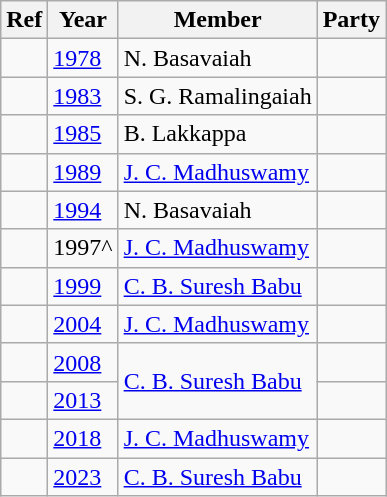<table class="wikitable sortable">
<tr>
<th>Ref</th>
<th>Year</th>
<th>Member</th>
<th colspan="2">Party</th>
</tr>
<tr>
<td></td>
<td><a href='#'>1978</a></td>
<td>N. Basavaiah</td>
<td></td>
</tr>
<tr>
<td></td>
<td><a href='#'>1983</a></td>
<td>S. G. Ramalingaiah</td>
<td></td>
</tr>
<tr>
<td></td>
<td><a href='#'>1985</a></td>
<td>B. Lakkappa</td>
<td></td>
</tr>
<tr>
<td></td>
<td><a href='#'>1989</a></td>
<td><a href='#'>J. C. Madhuswamy</a></td>
<td></td>
</tr>
<tr>
<td></td>
<td><a href='#'>1994</a></td>
<td>N. Basavaiah</td>
<td></td>
</tr>
<tr>
<td></td>
<td>1997^</td>
<td><a href='#'>J. C. Madhuswamy</a></td>
<td></td>
</tr>
<tr>
<td></td>
<td><a href='#'>1999</a></td>
<td><a href='#'>C. B. Suresh Babu</a></td>
<td></td>
</tr>
<tr>
<td></td>
<td><a href='#'>2004</a></td>
<td><a href='#'>J. C. Madhuswamy</a></td>
<td></td>
</tr>
<tr>
<td></td>
<td><a href='#'>2008</a></td>
<td rowspan="2"><a href='#'>C. B. Suresh Babu</a></td>
<td></td>
</tr>
<tr>
<td></td>
<td><a href='#'>2013</a></td>
</tr>
<tr>
<td></td>
<td><a href='#'>2018</a></td>
<td><a href='#'>J. C. Madhuswamy</a></td>
<td></td>
</tr>
<tr>
<td></td>
<td><a href='#'>2023</a></td>
<td><a href='#'>C. B. Suresh Babu</a></td>
<td></td>
</tr>
</table>
